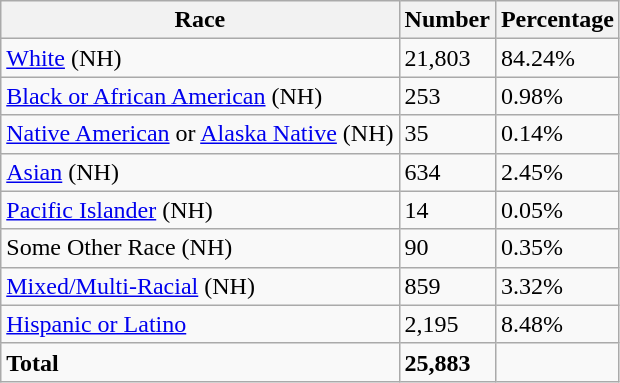<table class="wikitable">
<tr>
<th>Race</th>
<th>Number</th>
<th>Percentage</th>
</tr>
<tr>
<td><a href='#'>White</a> (NH)</td>
<td>21,803</td>
<td>84.24%</td>
</tr>
<tr>
<td><a href='#'>Black or African American</a> (NH)</td>
<td>253</td>
<td>0.98%</td>
</tr>
<tr>
<td><a href='#'>Native American</a> or <a href='#'>Alaska Native</a> (NH)</td>
<td>35</td>
<td>0.14%</td>
</tr>
<tr>
<td><a href='#'>Asian</a> (NH)</td>
<td>634</td>
<td>2.45%</td>
</tr>
<tr>
<td><a href='#'>Pacific Islander</a> (NH)</td>
<td>14</td>
<td>0.05%</td>
</tr>
<tr>
<td>Some Other Race (NH)</td>
<td>90</td>
<td>0.35%</td>
</tr>
<tr>
<td><a href='#'>Mixed/Multi-Racial</a> (NH)</td>
<td>859</td>
<td>3.32%</td>
</tr>
<tr>
<td><a href='#'>Hispanic or Latino</a></td>
<td>2,195</td>
<td>8.48%</td>
</tr>
<tr>
<td><strong>Total</strong></td>
<td><strong>25,883</strong></td>
<td></td>
</tr>
</table>
